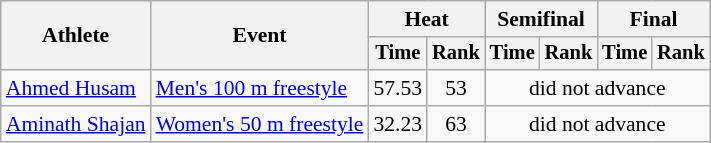<table class=wikitable style="font-size:90%">
<tr>
<th rowspan="2">Athlete</th>
<th rowspan="2">Event</th>
<th colspan="2">Heat</th>
<th colspan="2">Semifinal</th>
<th colspan="2">Final</th>
</tr>
<tr style="font-size:95%">
<th>Time</th>
<th>Rank</th>
<th>Time</th>
<th>Rank</th>
<th>Time</th>
<th>Rank</th>
</tr>
<tr align=center>
<td align=left><a href='#'>Ahmed Husam</a></td>
<td align=left><a href='#'>Men's 100 m freestyle</a></td>
<td>57.53</td>
<td>53</td>
<td colspan=4>did not advance</td>
</tr>
<tr align=center>
<td align=left><a href='#'>Aminath Shajan</a></td>
<td align=left><a href='#'>Women's 50 m freestyle</a></td>
<td>32.23</td>
<td>63</td>
<td colspan=4>did not advance</td>
</tr>
</table>
